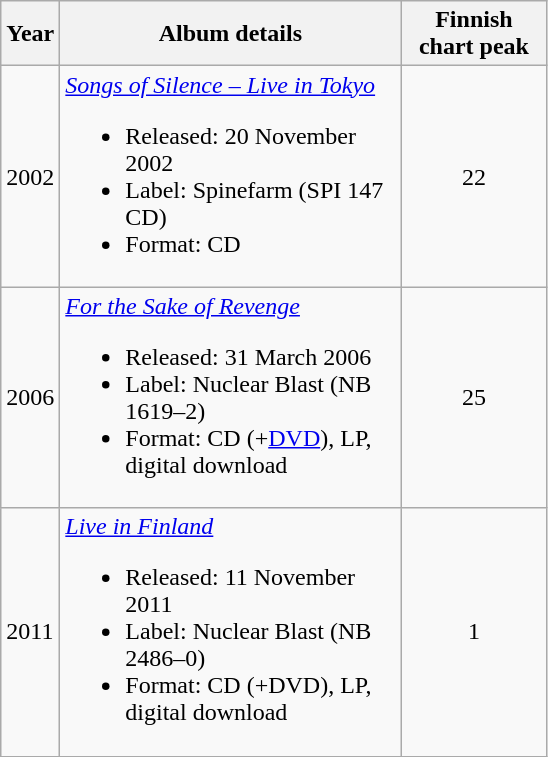<table class="wikitable" border="1">
<tr>
<th>Year</th>
<th width="220">Album details</th>
<th width="90">Finnish<br>chart peak</th>
</tr>
<tr>
<td>2002</td>
<td><em><a href='#'>Songs of Silence – Live in Tokyo</a></em><br><ul><li>Released: 20 November 2002</li><li>Label: Spinefarm (SPI 147 CD)</li><li>Format: CD</li></ul></td>
<td align="center">22</td>
</tr>
<tr>
<td>2006</td>
<td><em><a href='#'>For the Sake of Revenge</a></em><br><ul><li>Released: 31 March 2006</li><li>Label: Nuclear Blast (NB 1619–2)</li><li>Format: CD (+<a href='#'>DVD</a>), LP, digital download</li></ul></td>
<td align="center">25</td>
</tr>
<tr>
<td>2011</td>
<td><em><a href='#'>Live in Finland</a></em><br><ul><li>Released: 11 November 2011</li><li>Label: Nuclear Blast (NB 2486–0)</li><li>Format: CD (+DVD), LP, digital download</li></ul></td>
<td align="center">1</td>
</tr>
</table>
